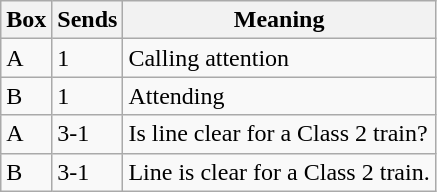<table class="wikitable">
<tr>
<th>Box</th>
<th>Sends</th>
<th>Meaning</th>
</tr>
<tr>
<td>A</td>
<td>1</td>
<td>Calling attention</td>
</tr>
<tr>
<td>B</td>
<td>1</td>
<td>Attending</td>
</tr>
<tr>
<td>A</td>
<td>3-1</td>
<td>Is line clear for a Class 2 train?</td>
</tr>
<tr>
<td>B</td>
<td>3-1</td>
<td>Line is clear for a Class 2 train.</td>
</tr>
</table>
